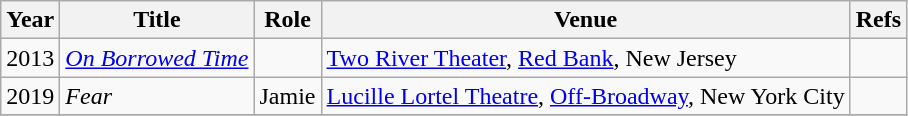<table class="wikitable sortable">
<tr>
<th>Year</th>
<th>Title</th>
<th>Role</th>
<th>Venue</th>
<th>Refs</th>
</tr>
<tr>
<td>2013</td>
<td><em><a href='#'>On Borrowed Time</a></em></td>
<td></td>
<td><a href='#'>Two River Theater</a>, <a href='#'>Red Bank</a>, New Jersey</td>
<td></td>
</tr>
<tr>
<td>2019</td>
<td><em>Fear</em></td>
<td>Jamie</td>
<td><a href='#'>Lucille Lortel Theatre</a>,  <a href='#'>Off-Broadway</a>, New York City</td>
<td></td>
</tr>
<tr>
</tr>
</table>
